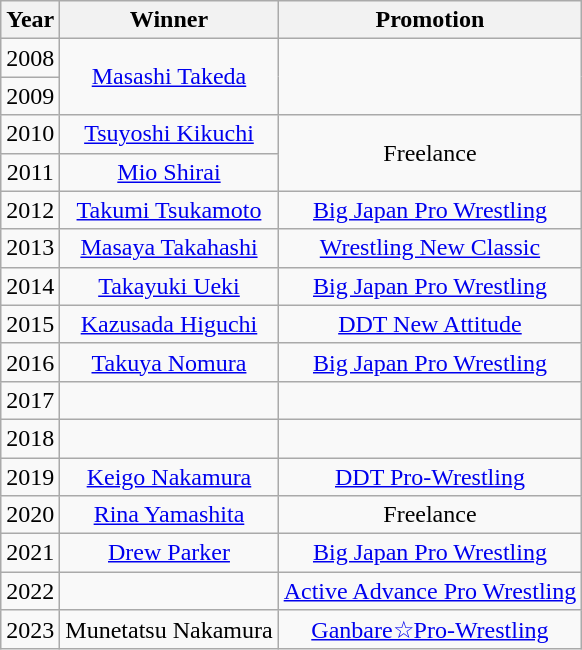<table class="wikitable sortable" style="text-align: center">
<tr>
<th>Year</th>
<th>Winner</th>
<th>Promotion</th>
</tr>
<tr>
<td>2008</td>
<td rowspan=2><a href='#'>Masashi Takeda</a></td>
<td rowspan=2></td>
</tr>
<tr>
<td>2009</td>
</tr>
<tr>
<td>2010</td>
<td><a href='#'>Tsuyoshi Kikuchi</a></td>
<td rowspan=2>Freelance</td>
</tr>
<tr>
<td>2011</td>
<td><a href='#'>Mio Shirai</a></td>
</tr>
<tr>
<td>2012</td>
<td><a href='#'>Takumi Tsukamoto</a></td>
<td><a href='#'>Big Japan Pro Wrestling</a></td>
</tr>
<tr>
<td>2013</td>
<td><a href='#'>Masaya Takahashi</a></td>
<td><a href='#'>Wrestling New Classic</a></td>
</tr>
<tr>
<td>2014</td>
<td><a href='#'>Takayuki Ueki</a></td>
<td><a href='#'>Big Japan Pro Wrestling</a></td>
</tr>
<tr>
<td>2015</td>
<td><a href='#'>Kazusada Higuchi</a></td>
<td><a href='#'>DDT New Attitude</a></td>
</tr>
<tr>
<td>2016</td>
<td><a href='#'>Takuya Nomura</a></td>
<td><a href='#'>Big Japan Pro Wrestling</a></td>
</tr>
<tr>
<td>2017</td>
<td></td>
<td></td>
</tr>
<tr>
<td>2018</td>
<td></td>
<td></td>
</tr>
<tr>
<td>2019</td>
<td><a href='#'>Keigo Nakamura</a></td>
<td><a href='#'>DDT Pro-Wrestling</a></td>
</tr>
<tr>
<td>2020</td>
<td><a href='#'>Rina Yamashita</a></td>
<td>Freelance</td>
</tr>
<tr>
<td>2021</td>
<td><a href='#'>Drew Parker</a></td>
<td><a href='#'>Big Japan Pro Wrestling</a></td>
</tr>
<tr>
<td>2022</td>
<td></td>
<td><a href='#'>Active Advance Pro Wrestling</a></td>
</tr>
<tr>
<td>2023</td>
<td>Munetatsu Nakamura</td>
<td><a href='#'>Ganbare☆Pro-Wrestling</a></td>
</tr>
</table>
